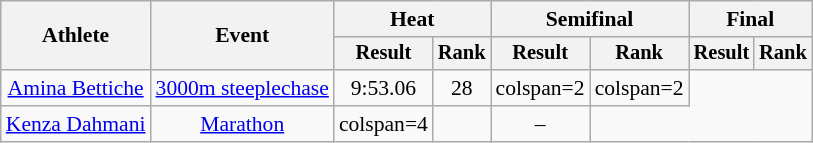<table class="wikitable" style="font-size:90%">
<tr>
<th rowspan="2">Athlete</th>
<th rowspan="2">Event</th>
<th colspan="2">Heat</th>
<th colspan="2">Semifinal</th>
<th colspan="2">Final</th>
</tr>
<tr style="font-size:95%">
<th>Result</th>
<th>Rank</th>
<th>Result</th>
<th>Rank</th>
<th>Result</th>
<th>Rank</th>
</tr>
<tr style=text-align:center>
<td><a href='#'>Amina Bettiche</a></td>
<td><a href='#'>3000m steeplechase</a></td>
<td>9:53.06</td>
<td>28</td>
<td>colspan=2 </td>
<td>colspan=2 </td>
</tr>
<tr style=text-align:center>
<td><a href='#'>Kenza Dahmani</a></td>
<td><a href='#'>Marathon</a></td>
<td>colspan=4 </td>
<td></td>
<td>–</td>
</tr>
</table>
